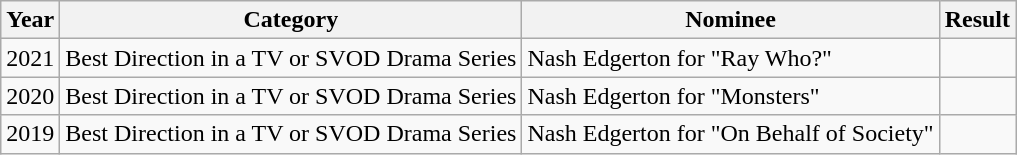<table class="wikitable">
<tr>
<th>Year</th>
<th>Category</th>
<th>Nominee</th>
<th>Result</th>
</tr>
<tr>
<td>2021</td>
<td>Best Direction in a TV or SVOD Drama Series</td>
<td>Nash Edgerton for "Ray Who?"</td>
<td></td>
</tr>
<tr>
<td>2020</td>
<td>Best Direction in a TV or SVOD Drama Series</td>
<td>Nash Edgerton for "Monsters"</td>
<td></td>
</tr>
<tr>
<td>2019</td>
<td>Best Direction in a TV or SVOD Drama Series</td>
<td>Nash Edgerton for "On Behalf of Society"</td>
<td></td>
</tr>
</table>
